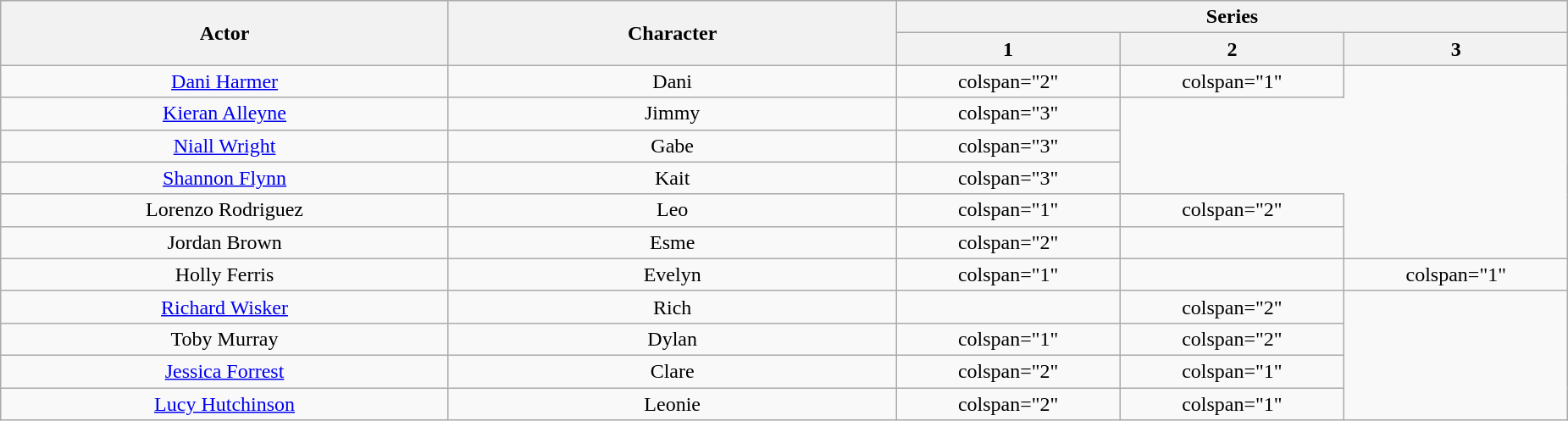<table class="wikitable plainrowheaders" style="text-align:center">
<tr>
<th rowspan="2" width="14%" scope="col">Actor</th>
<th rowspan="2" width="14%" scope="col">Character</th>
<th colspan="3">Series</th>
</tr>
<tr>
<th width="7%" scope="col">1</th>
<th width="7%" scope="col">2</th>
<th width="7%" scope="col">3</th>
</tr>
<tr>
<td><a href='#'>Dani Harmer</a></td>
<td>Dani</td>
<td>colspan="2" </td>
<td>colspan="1" </td>
</tr>
<tr>
<td><a href='#'>Kieran Alleyne</a></td>
<td>Jimmy</td>
<td>colspan="3" </td>
</tr>
<tr>
<td><a href='#'>Niall Wright</a></td>
<td>Gabe</td>
<td>colspan="3" </td>
</tr>
<tr>
<td><a href='#'>Shannon Flynn</a></td>
<td>Kait</td>
<td>colspan="3" </td>
</tr>
<tr>
<td>Lorenzo Rodriguez</td>
<td>Leo</td>
<td>colspan="1" </td>
<td>colspan="2" </td>
</tr>
<tr>
<td>Jordan Brown</td>
<td>Esme</td>
<td>colspan="2" </td>
<td></td>
</tr>
<tr>
<td>Holly Ferris</td>
<td>Evelyn</td>
<td>colspan="1" </td>
<td></td>
<td>colspan="1" </td>
</tr>
<tr>
<td><a href='#'>Richard Wisker</a></td>
<td>Rich</td>
<td></td>
<td>colspan="2" </td>
</tr>
<tr>
<td>Toby Murray</td>
<td>Dylan</td>
<td>colspan="1" </td>
<td>colspan="2" </td>
</tr>
<tr>
<td><a href='#'>Jessica Forrest</a></td>
<td>Clare</td>
<td>colspan="2" </td>
<td>colspan="1" </td>
</tr>
<tr>
<td><a href='#'>Lucy Hutchinson</a></td>
<td>Leonie</td>
<td>colspan="2" </td>
<td>colspan="1" </td>
</tr>
</table>
